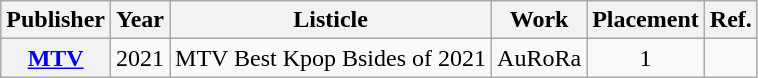<table class="wikitable plainrowheaders">
<tr>
<th>Publisher</th>
<th>Year</th>
<th>Listicle</th>
<th>Work</th>
<th>Placement</th>
<th>Ref.</th>
</tr>
<tr>
<th scope="row"><a href='#'>MTV</a></th>
<td>2021</td>
<td>MTV Best Kpop Bsides of 2021</td>
<td>AuRoRa</td>
<td align="center">1</td>
<td></td>
</tr>
</table>
